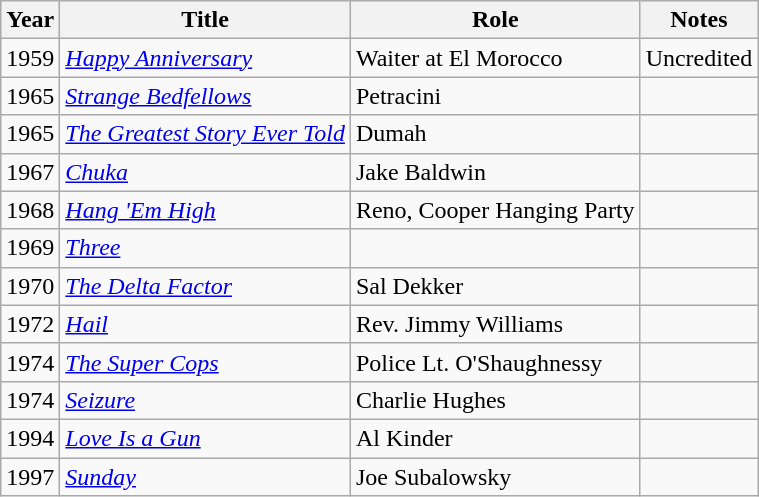<table class="wikitable">
<tr>
<th>Year</th>
<th>Title</th>
<th>Role</th>
<th class="unsortable">Notes</th>
</tr>
<tr>
<td>1959</td>
<td><em><a href='#'>Happy Anniversary</a></em></td>
<td>Waiter at El Morocco</td>
<td>Uncredited</td>
</tr>
<tr>
<td>1965</td>
<td><em><a href='#'>Strange Bedfellows</a></em></td>
<td>Petracini</td>
<td></td>
</tr>
<tr>
<td>1965</td>
<td><em><a href='#'>The Greatest Story Ever Told</a></em></td>
<td>Dumah</td>
<td></td>
</tr>
<tr>
<td>1967</td>
<td><em><a href='#'>Chuka</a></em></td>
<td>Jake Baldwin</td>
<td></td>
</tr>
<tr>
<td>1968</td>
<td><em><a href='#'>Hang 'Em High</a></em></td>
<td>Reno, Cooper Hanging Party</td>
<td></td>
</tr>
<tr>
<td>1969</td>
<td><em><a href='#'>Three</a></em></td>
<td></td>
<td></td>
</tr>
<tr>
<td>1970</td>
<td><em><a href='#'>The Delta Factor</a></em></td>
<td>Sal Dekker</td>
<td></td>
</tr>
<tr>
<td>1972</td>
<td><em><a href='#'>Hail</a></em></td>
<td>Rev. Jimmy Williams</td>
<td></td>
</tr>
<tr>
<td>1974</td>
<td><em><a href='#'>The Super Cops</a></em></td>
<td>Police Lt. O'Shaughnessy</td>
<td></td>
</tr>
<tr>
<td>1974</td>
<td><em><a href='#'>Seizure</a></em></td>
<td>Charlie Hughes</td>
<td></td>
</tr>
<tr>
<td>1994</td>
<td><em><a href='#'>Love Is a Gun</a></em></td>
<td>Al Kinder</td>
<td></td>
</tr>
<tr>
<td>1997</td>
<td><em><a href='#'>Sunday</a></em></td>
<td>Joe Subalowsky</td>
<td></td>
</tr>
</table>
